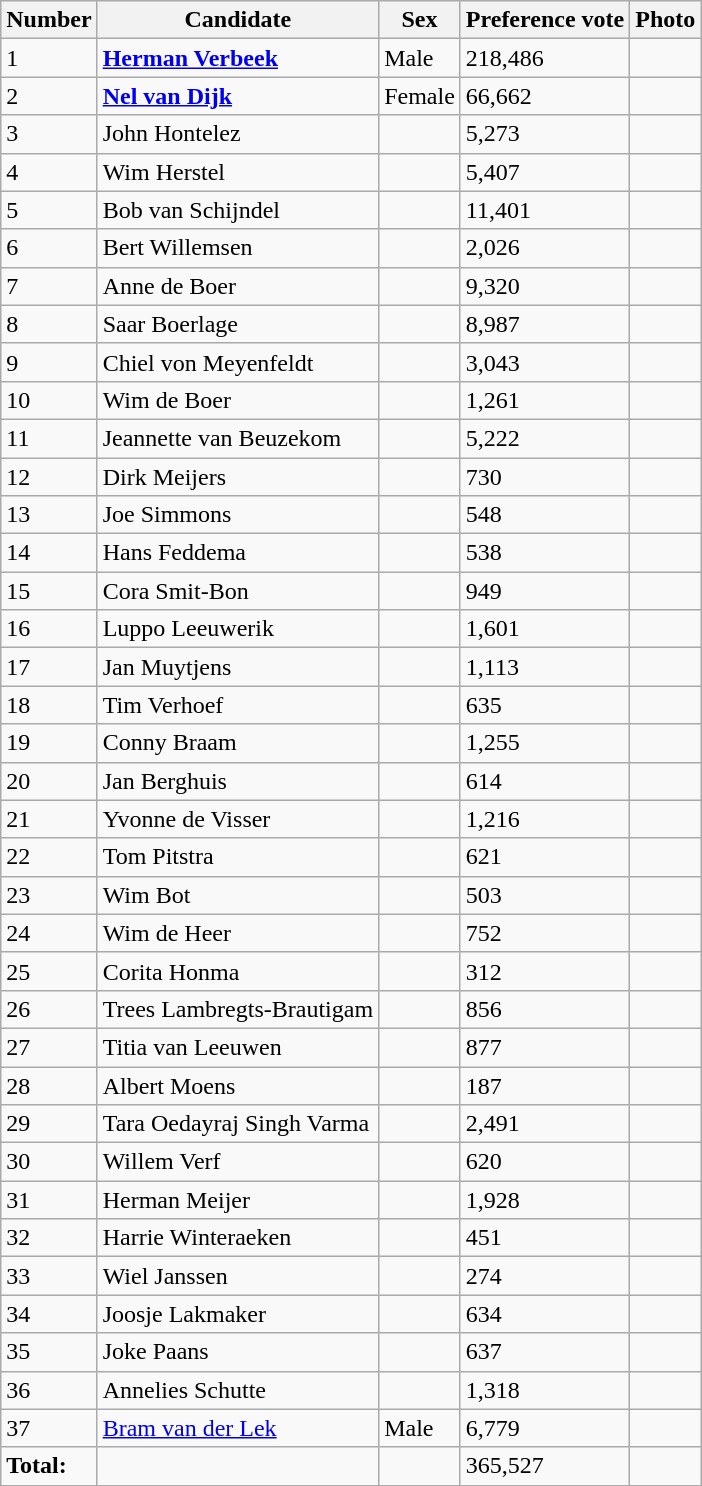<table class="wikitable vatop">
<tr>
<th>Number</th>
<th>Candidate</th>
<th>Sex</th>
<th>Preference vote</th>
<th>Photo</th>
</tr>
<tr>
<td>1</td>
<td><strong><a href='#'>Herman Verbeek</a></strong></td>
<td>Male</td>
<td>218,486</td>
<td></td>
</tr>
<tr>
<td>2</td>
<td><strong><a href='#'>Nel van Dijk</a></strong></td>
<td>Female</td>
<td>66,662</td>
<td></td>
</tr>
<tr>
<td>3</td>
<td>John Hontelez</td>
<td></td>
<td>5,273</td>
<td></td>
</tr>
<tr>
<td>4</td>
<td>Wim Herstel</td>
<td></td>
<td>5,407</td>
<td></td>
</tr>
<tr>
<td>5</td>
<td>Bob van Schijndel</td>
<td></td>
<td>11,401</td>
<td></td>
</tr>
<tr>
<td>6</td>
<td>Bert Willemsen</td>
<td></td>
<td>2,026</td>
<td></td>
</tr>
<tr>
<td>7</td>
<td>Anne de Boer</td>
<td></td>
<td>9,320</td>
<td></td>
</tr>
<tr>
<td>8</td>
<td>Saar Boerlage</td>
<td></td>
<td>8,987</td>
<td></td>
</tr>
<tr>
<td>9</td>
<td>Chiel von Meyenfeldt</td>
<td></td>
<td>3,043</td>
<td></td>
</tr>
<tr>
<td>10</td>
<td>Wim de Boer</td>
<td></td>
<td>1,261</td>
<td></td>
</tr>
<tr>
<td>11</td>
<td>Jeannette van Beuzekom</td>
<td></td>
<td>5,222</td>
<td></td>
</tr>
<tr>
<td>12</td>
<td>Dirk Meijers</td>
<td></td>
<td>730</td>
<td></td>
</tr>
<tr>
<td>13</td>
<td>Joe Simmons</td>
<td></td>
<td>548</td>
<td></td>
</tr>
<tr>
<td>14</td>
<td>Hans Feddema</td>
<td></td>
<td>538</td>
<td></td>
</tr>
<tr>
<td>15</td>
<td>Cora Smit-Bon</td>
<td></td>
<td>949</td>
<td></td>
</tr>
<tr>
<td>16</td>
<td>Luppo Leeuwerik</td>
<td></td>
<td>1,601</td>
<td></td>
</tr>
<tr>
<td>17</td>
<td>Jan Muytjens</td>
<td></td>
<td>1,113</td>
<td></td>
</tr>
<tr>
<td>18</td>
<td>Tim Verhoef</td>
<td></td>
<td>635</td>
<td></td>
</tr>
<tr>
<td>19</td>
<td>Conny Braam</td>
<td></td>
<td>1,255</td>
<td></td>
</tr>
<tr>
<td>20</td>
<td>Jan Berghuis</td>
<td></td>
<td>614</td>
<td></td>
</tr>
<tr>
<td>21</td>
<td>Yvonne de Visser</td>
<td></td>
<td>1,216</td>
<td></td>
</tr>
<tr>
<td>22</td>
<td>Tom Pitstra</td>
<td></td>
<td>621</td>
<td></td>
</tr>
<tr>
<td>23</td>
<td>Wim Bot</td>
<td></td>
<td>503</td>
<td></td>
</tr>
<tr>
<td>24</td>
<td>Wim de Heer</td>
<td></td>
<td>752</td>
<td></td>
</tr>
<tr>
<td>25</td>
<td>Corita Honma</td>
<td></td>
<td>312</td>
<td></td>
</tr>
<tr>
<td>26</td>
<td>Trees Lambregts-Brautigam</td>
<td></td>
<td>856</td>
<td></td>
</tr>
<tr>
<td>27</td>
<td>Titia van Leeuwen</td>
<td></td>
<td>877</td>
<td></td>
</tr>
<tr>
<td>28</td>
<td>Albert Moens</td>
<td></td>
<td>187</td>
<td></td>
</tr>
<tr>
<td>29</td>
<td>Tara Oedayraj Singh Varma</td>
<td></td>
<td>2,491</td>
<td></td>
</tr>
<tr>
<td>30</td>
<td>Willem Verf</td>
<td></td>
<td>620</td>
<td></td>
</tr>
<tr>
<td>31</td>
<td>Herman Meijer</td>
<td></td>
<td>1,928</td>
<td></td>
</tr>
<tr>
<td>32</td>
<td>Harrie Winteraeken</td>
<td></td>
<td>451</td>
<td></td>
</tr>
<tr>
<td>33</td>
<td>Wiel Janssen</td>
<td></td>
<td>274</td>
<td></td>
</tr>
<tr>
<td>34</td>
<td>Joosje Lakmaker</td>
<td></td>
<td>634</td>
<td></td>
</tr>
<tr>
<td>35</td>
<td>Joke Paans</td>
<td></td>
<td>637</td>
<td></td>
</tr>
<tr>
<td>36</td>
<td>Annelies Schutte</td>
<td></td>
<td>1,318</td>
<td></td>
</tr>
<tr>
<td>37</td>
<td><a href='#'>Bram van der Lek</a></td>
<td>Male</td>
<td>6,779</td>
<td></td>
</tr>
<tr>
<td><strong>Total:</strong></td>
<td></td>
<td></td>
<td>365,527</td>
<td></td>
</tr>
</table>
